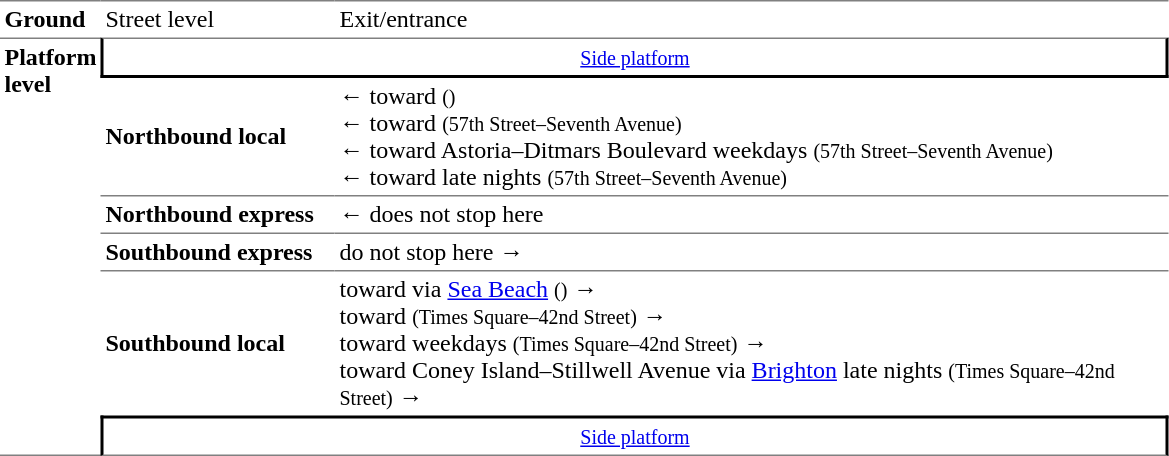<table table border=0 cellspacing=0 cellpadding=3>
<tr>
<td style="border-top:solid 1px gray;" width=50><strong>Ground</strong></td>
<td style="border-top:solid 1px gray;" width=150>Street level</td>
<td style="border-top:solid 1px gray;" width=550>Exit/entrance<br></td>
</tr>
<tr>
<td style="border-top:solid 1px gray;border-bottom:solid 1px gray;" rowspan=6 valign=top><strong>Platform level</strong></td>
<td style="border-top:solid 1px gray;border-right:solid 2px black;border-left:solid 2px black;border-bottom:solid 2px black;text-align:center;" colspan=2><small><a href='#'>Side platform</a> </small></td>
</tr>
<tr>
<td style="border-bottom:solid 1px gray;"><span><strong>Northbound local</strong></span></td>
<td style="border-bottom:solid 1px gray;">←  toward  <small>()</small><br>←  toward  <small>(57th Street–Seventh Avenue)</small><br>←  toward Astoria–Ditmars Boulevard weekdays <small> (57th Street–Seventh Avenue)</small><br>←  toward  late nights <small>(57th Street–Seventh Avenue)</small></td>
</tr>
<tr>
<td style="border-bottom:solid 1px gray;"><span><strong>Northbound express</strong></span></td>
<td style="border-bottom:solid 1px gray;">←  does not stop here</td>
</tr>
<tr>
<td style="border-bottom:solid 1px gray;"><span><strong>Southbound express</strong></span></td>
<td style="border-bottom:solid 1px gray;">  do not stop here →</td>
</tr>
<tr>
<td><span><strong>Southbound local</strong></span></td>
<td>  toward  via <a href='#'>Sea Beach</a> <small>()</small> →<br>  toward  <small>(Times Square–42nd Street)</small> →<br>  toward  weekdays <small>(Times Square–42nd Street)</small> →<br>  toward Coney Island–Stillwell Avenue via <a href='#'>Brighton</a> late nights <small>(Times Square–42nd Street)</small> →</td>
</tr>
<tr>
<td style="border-bottom:solid 1px gray;border-top:solid 2px black;border-right:solid 2px black;border-left:solid 2px black;text-align:center;" colspan=2><small><a href='#'>Side platform</a></small></td>
</tr>
</table>
